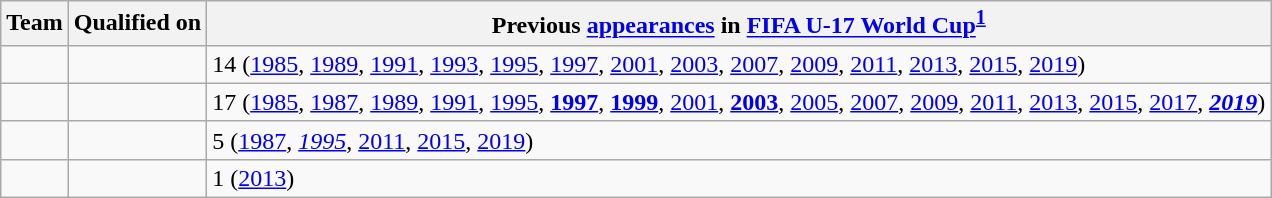<table class="wikitable sortable">
<tr>
<th>Team</th>
<th>Qualified on</th>
<th data-sort-type="number">Previous <a href='#'>appearances</a> in <a href='#'>FIFA U-17 World Cup</a><sup><strong><a href='#'>1</a></strong></sup></th>
</tr>
<tr>
<td></td>
<td></td>
<td>14 (<a href='#'>1985</a>, <a href='#'>1989</a>, <a href='#'>1991</a>, <a href='#'>1993</a>, <a href='#'>1995</a>, <a href='#'>1997</a>, <a href='#'>2001</a>, <a href='#'>2003</a>, <a href='#'>2007</a>, <a href='#'>2009</a>, <a href='#'>2011</a>, <a href='#'>2013</a>, <a href='#'>2015</a>, <a href='#'>2019</a>)</td>
</tr>
<tr>
<td></td>
<td></td>
<td>17 (<a href='#'>1985</a>, <a href='#'>1987</a>, <a href='#'>1989</a>, <a href='#'>1991</a>, <a href='#'>1995</a>, <strong><a href='#'>1997</a></strong>, <strong><a href='#'>1999</a></strong>, <a href='#'>2001</a>, <strong><a href='#'>2003</a></strong>, <a href='#'>2005</a>, <a href='#'>2007</a>, <a href='#'>2009</a>, <a href='#'>2011</a>, <a href='#'>2013</a>, <a href='#'>2015</a>, <a href='#'>2017</a>, <strong><em><a href='#'>2019</a></em></strong>)</td>
</tr>
<tr>
<td></td>
<td></td>
<td>5 (<a href='#'>1987</a>, <em><a href='#'>1995</a></em>, <a href='#'>2011</a>, <a href='#'>2015</a>, <a href='#'>2019</a>)</td>
</tr>
<tr>
<td></td>
<td></td>
<td>1 (<a href='#'>2013</a>)</td>
</tr>
</table>
